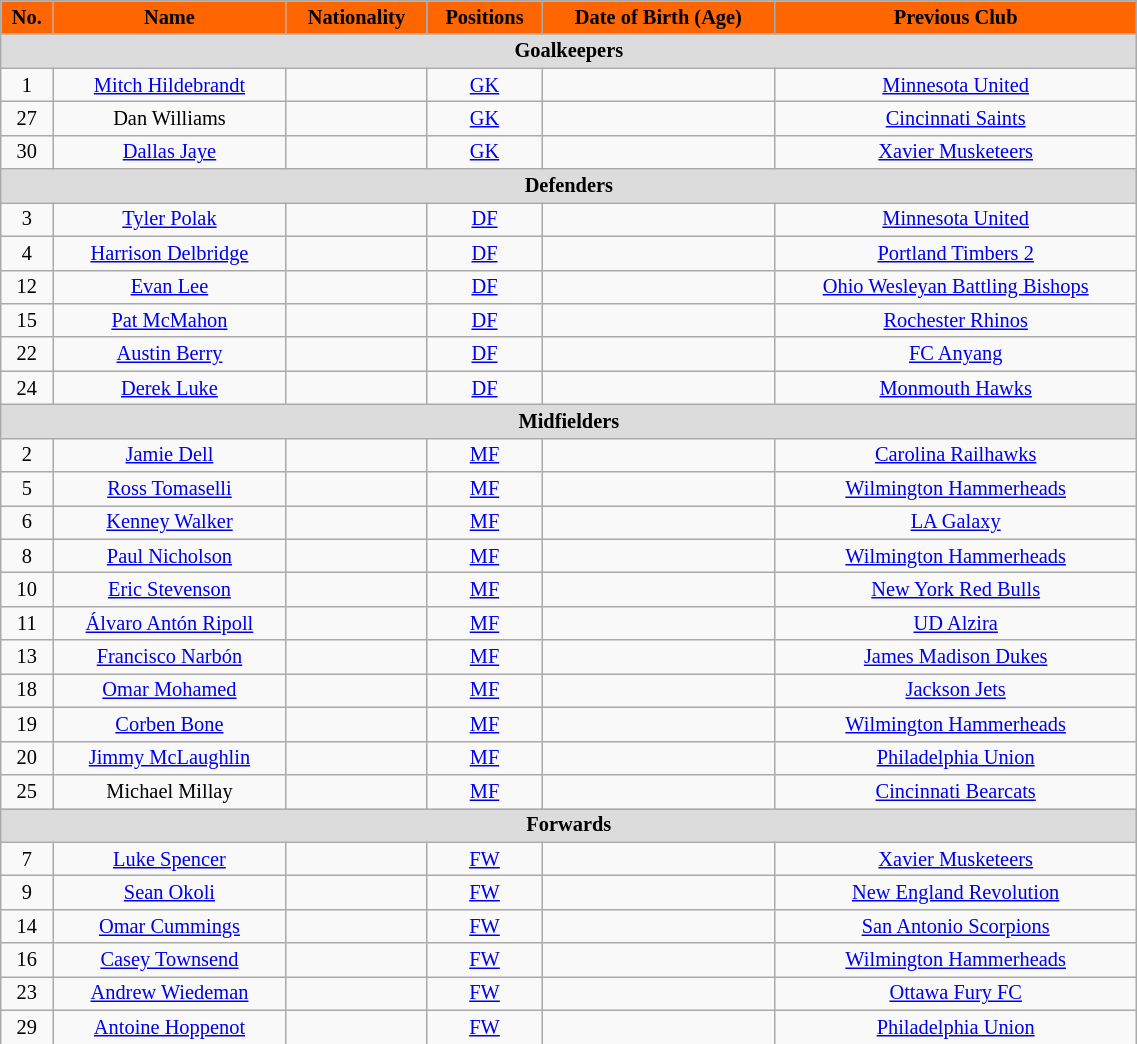<table class="wikitable" style="text-align:center; font-size:85%; width:60%;">
<tr>
<th style="background:#FF6600; color:black; text-align:center;">No.</th>
<th style="background:#FF6600; color:black; text-align:center;">Name</th>
<th style="background:#FF6600; color:black; text-align:center;">Nationality</th>
<th style="background:#FF6600; color:black; text-align:center;">Positions</th>
<th style="background:#FF6600; color:black; text-align:center;">Date of Birth (Age)</th>
<th style="background:#FF6600; color:black; text-align:center;">Previous Club</th>
</tr>
<tr>
<th colspan="6" style="background:#dcdcdc; text-align:center">Goalkeepers</th>
</tr>
<tr>
<td 01>1</td>
<td><a href='#'>Mitch Hildebrandt</a></td>
<td></td>
<td><a href='#'>GK</a></td>
<td></td>
<td> <a href='#'>Minnesota United</a></td>
</tr>
<tr>
<td>27</td>
<td>Dan Williams</td>
<td></td>
<td><a href='#'>GK</a></td>
<td></td>
<td> <a href='#'>Cincinnati Saints</a></td>
</tr>
<tr>
<td>30</td>
<td><a href='#'>Dallas Jaye</a></td>
<td></td>
<td><a href='#'>GK</a></td>
<td></td>
<td> <a href='#'>Xavier Musketeers</a></td>
</tr>
<tr>
<th colspan="6" style="background:#dcdcdc; text-align:center">Defenders</th>
</tr>
<tr>
<td 03>3</td>
<td><a href='#'>Tyler Polak</a></td>
<td></td>
<td><a href='#'>DF</a></td>
<td></td>
<td> <a href='#'>Minnesota United</a></td>
</tr>
<tr>
<td 04>4</td>
<td><a href='#'>Harrison Delbridge</a></td>
<td></td>
<td><a href='#'>DF</a></td>
<td></td>
<td> <a href='#'>Portland Timbers 2</a></td>
</tr>
<tr>
<td>12</td>
<td><a href='#'>Evan Lee</a></td>
<td></td>
<td><a href='#'>DF</a></td>
<td></td>
<td> <a href='#'>Ohio Wesleyan Battling Bishops</a></td>
</tr>
<tr>
<td>15</td>
<td><a href='#'>Pat McMahon</a></td>
<td></td>
<td><a href='#'>DF</a></td>
<td></td>
<td> <a href='#'>Rochester Rhinos</a></td>
</tr>
<tr>
<td>22</td>
<td><a href='#'>Austin Berry</a></td>
<td></td>
<td><a href='#'>DF</a></td>
<td></td>
<td> <a href='#'>FC Anyang</a></td>
</tr>
<tr>
<td>24</td>
<td><a href='#'>Derek Luke</a></td>
<td></td>
<td><a href='#'>DF</a></td>
<td></td>
<td> <a href='#'>Monmouth Hawks</a></td>
</tr>
<tr>
<th colspan="6" style="background:#dcdcdc; text-align:center">Midfielders</th>
</tr>
<tr>
<td 02>2</td>
<td><a href='#'>Jamie Dell</a></td>
<td></td>
<td><a href='#'>MF</a></td>
<td></td>
<td> <a href='#'>Carolina Railhawks</a></td>
</tr>
<tr>
<td 05>5</td>
<td><a href='#'>Ross Tomaselli</a></td>
<td></td>
<td><a href='#'>MF</a></td>
<td></td>
<td> <a href='#'>Wilmington Hammerheads</a></td>
</tr>
<tr>
<td 06>6</td>
<td><a href='#'>Kenney Walker</a></td>
<td></td>
<td><a href='#'>MF</a></td>
<td></td>
<td> <a href='#'>LA Galaxy</a></td>
</tr>
<tr>
<td 08>8</td>
<td><a href='#'>Paul Nicholson</a></td>
<td></td>
<td><a href='#'>MF</a></td>
<td></td>
<td> <a href='#'>Wilmington Hammerheads</a></td>
</tr>
<tr>
<td>10</td>
<td><a href='#'>Eric Stevenson</a></td>
<td></td>
<td><a href='#'>MF</a></td>
<td></td>
<td> <a href='#'>New York Red Bulls</a></td>
</tr>
<tr>
<td>11</td>
<td><a href='#'>Álvaro Antón Ripoll</a></td>
<td></td>
<td><a href='#'>MF</a></td>
<td></td>
<td> <a href='#'>UD Alzira</a></td>
</tr>
<tr>
<td>13</td>
<td><a href='#'>Francisco Narbón</a></td>
<td></td>
<td><a href='#'>MF</a></td>
<td></td>
<td> <a href='#'>James Madison Dukes</a></td>
</tr>
<tr>
<td>18</td>
<td><a href='#'>Omar Mohamed</a></td>
<td></td>
<td><a href='#'>MF</a></td>
<td></td>
<td> <a href='#'>Jackson Jets</a></td>
</tr>
<tr>
<td>19</td>
<td><a href='#'>Corben Bone</a></td>
<td></td>
<td><a href='#'>MF</a></td>
<td></td>
<td> <a href='#'>Wilmington Hammerheads</a></td>
</tr>
<tr>
<td>20</td>
<td><a href='#'>Jimmy McLaughlin</a></td>
<td></td>
<td><a href='#'>MF</a></td>
<td></td>
<td> <a href='#'>Philadelphia Union</a></td>
</tr>
<tr>
<td>25</td>
<td>Michael Millay</td>
<td></td>
<td><a href='#'>MF</a></td>
<td></td>
<td> <a href='#'>Cincinnati Bearcats</a></td>
</tr>
<tr>
<th colspan="6" style="background:#dcdcdc; text-align:center">Forwards</th>
</tr>
<tr>
<td 07>7</td>
<td><a href='#'>Luke Spencer</a></td>
<td></td>
<td><a href='#'>FW</a></td>
<td></td>
<td> <a href='#'>Xavier Musketeers</a></td>
</tr>
<tr>
<td 09>9</td>
<td><a href='#'>Sean Okoli</a></td>
<td></td>
<td><a href='#'>FW</a></td>
<td></td>
<td> <a href='#'>New England Revolution</a></td>
</tr>
<tr>
<td>14</td>
<td><a href='#'>Omar Cummings</a></td>
<td></td>
<td><a href='#'>FW</a></td>
<td></td>
<td> <a href='#'>San Antonio Scorpions</a></td>
</tr>
<tr>
<td>16</td>
<td><a href='#'>Casey Townsend</a></td>
<td></td>
<td><a href='#'>FW</a></td>
<td></td>
<td> <a href='#'>Wilmington Hammerheads</a></td>
</tr>
<tr>
<td>23</td>
<td><a href='#'>Andrew Wiedeman</a></td>
<td></td>
<td><a href='#'>FW</a></td>
<td></td>
<td> <a href='#'>Ottawa Fury FC</a></td>
</tr>
<tr>
<td>29</td>
<td><a href='#'>Antoine Hoppenot</a></td>
<td></td>
<td><a href='#'>FW</a></td>
<td></td>
<td> <a href='#'>Philadelphia Union</a></td>
</tr>
</table>
